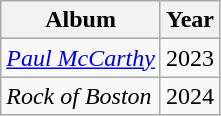<table class="wikitable plainrowheaders";">
<tr>
<th scope="col">Album</th>
<th scope="col" style="width:1em;">Year</th>
</tr>
<tr>
<td><em><a href='#'>Paul McCarthy</a></em></td>
<td>2023</td>
</tr>
<tr>
<td><em>Rock of Boston</em></td>
<td>2024</td>
</tr>
</table>
